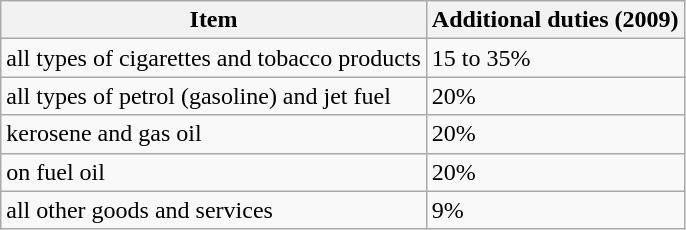<table class="wikitable">
<tr>
<th>Item</th>
<th>Additional duties (2009)</th>
</tr>
<tr>
<td>all types of cigarettes and tobacco products</td>
<td>15 to 35%</td>
</tr>
<tr>
<td>all types of petrol (gasoline) and jet fuel</td>
<td>20%</td>
</tr>
<tr>
<td>kerosene and gas oil</td>
<td>20%</td>
</tr>
<tr>
<td>on fuel oil</td>
<td>20%</td>
</tr>
<tr>
<td>all other goods and services</td>
<td>9%</td>
</tr>
</table>
